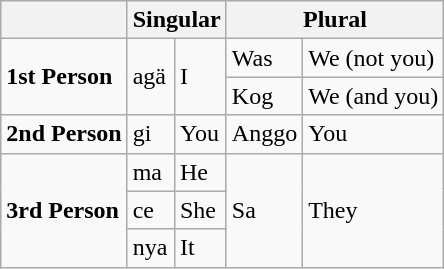<table class="wikitable">
<tr>
<th></th>
<th colspan="2">Singular</th>
<th colspan="2">Plural</th>
</tr>
<tr>
<td rowspan="2"><strong>1st Person</strong></td>
<td rowspan="2">agä</td>
<td rowspan="2">I</td>
<td>Was</td>
<td>We (not you)</td>
</tr>
<tr>
<td>Kog</td>
<td>We (and you)</td>
</tr>
<tr>
<td><strong>2nd Person</strong></td>
<td>gi</td>
<td>You</td>
<td>Anggo</td>
<td>You</td>
</tr>
<tr>
<td rowspan="3"><strong>3rd Person</strong></td>
<td>ma</td>
<td>He</td>
<td rowspan="3">Sa</td>
<td rowspan="3">They</td>
</tr>
<tr>
<td>ce</td>
<td>She</td>
</tr>
<tr>
<td>nya</td>
<td>It</td>
</tr>
</table>
